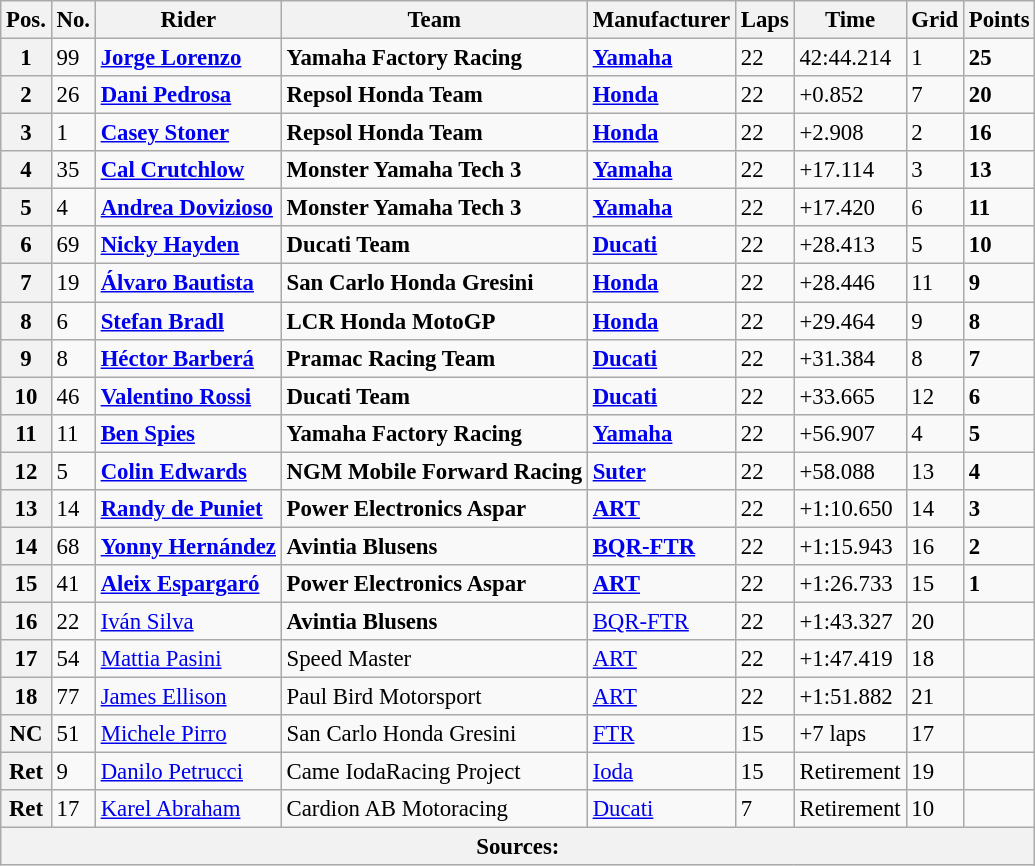<table class="wikitable" style="font-size: 95%;">
<tr>
<th>Pos.</th>
<th>No.</th>
<th>Rider</th>
<th>Team</th>
<th>Manufacturer</th>
<th>Laps</th>
<th>Time</th>
<th>Grid</th>
<th>Points</th>
</tr>
<tr>
<th>1</th>
<td>99</td>
<td> <strong><a href='#'>Jorge Lorenzo</a></strong></td>
<td><strong>Yamaha Factory Racing</strong></td>
<td><strong><a href='#'>Yamaha</a></strong></td>
<td>22</td>
<td>42:44.214</td>
<td>1</td>
<td><strong>25</strong></td>
</tr>
<tr>
<th>2</th>
<td>26</td>
<td> <strong><a href='#'>Dani Pedrosa</a></strong></td>
<td><strong>Repsol Honda Team</strong></td>
<td><strong><a href='#'>Honda</a></strong></td>
<td>22</td>
<td>+0.852</td>
<td>7</td>
<td><strong>20</strong></td>
</tr>
<tr>
<th>3</th>
<td>1</td>
<td> <strong><a href='#'>Casey Stoner</a></strong></td>
<td><strong>Repsol Honda Team</strong></td>
<td><strong><a href='#'>Honda</a></strong></td>
<td>22</td>
<td>+2.908</td>
<td>2</td>
<td><strong>16</strong></td>
</tr>
<tr>
<th>4</th>
<td>35</td>
<td> <strong><a href='#'>Cal Crutchlow</a></strong></td>
<td><strong>Monster Yamaha Tech 3</strong></td>
<td><strong><a href='#'>Yamaha</a></strong></td>
<td>22</td>
<td>+17.114</td>
<td>3</td>
<td><strong>13</strong></td>
</tr>
<tr>
<th>5</th>
<td>4</td>
<td> <strong><a href='#'>Andrea Dovizioso</a></strong></td>
<td><strong>Monster Yamaha Tech 3</strong></td>
<td><strong><a href='#'>Yamaha</a></strong></td>
<td>22</td>
<td>+17.420</td>
<td>6</td>
<td><strong>11</strong></td>
</tr>
<tr>
<th>6</th>
<td>69</td>
<td> <strong><a href='#'>Nicky Hayden</a></strong></td>
<td><strong>Ducati Team</strong></td>
<td><strong><a href='#'>Ducati</a></strong></td>
<td>22</td>
<td>+28.413</td>
<td>5</td>
<td><strong>10</strong></td>
</tr>
<tr>
<th>7</th>
<td>19</td>
<td> <strong><a href='#'>Álvaro Bautista</a></strong></td>
<td><strong>San Carlo Honda Gresini</strong></td>
<td><strong><a href='#'>Honda</a></strong></td>
<td>22</td>
<td>+28.446</td>
<td>11</td>
<td><strong>9</strong></td>
</tr>
<tr>
<th>8</th>
<td>6</td>
<td> <strong><a href='#'>Stefan Bradl</a></strong></td>
<td><strong>LCR Honda MotoGP</strong></td>
<td><strong><a href='#'>Honda</a></strong></td>
<td>22</td>
<td>+29.464</td>
<td>9</td>
<td><strong>8</strong></td>
</tr>
<tr>
<th>9</th>
<td>8</td>
<td> <strong><a href='#'>Héctor Barberá</a></strong></td>
<td><strong>Pramac Racing Team</strong></td>
<td><strong><a href='#'>Ducati</a></strong></td>
<td>22</td>
<td>+31.384</td>
<td>8</td>
<td><strong>7</strong></td>
</tr>
<tr>
<th>10</th>
<td>46</td>
<td> <strong><a href='#'>Valentino Rossi</a></strong></td>
<td><strong>Ducati Team</strong></td>
<td><strong><a href='#'>Ducati</a></strong></td>
<td>22</td>
<td>+33.665</td>
<td>12</td>
<td><strong>6</strong></td>
</tr>
<tr>
<th>11</th>
<td>11</td>
<td> <strong><a href='#'>Ben Spies</a></strong></td>
<td><strong>Yamaha Factory Racing</strong></td>
<td><strong><a href='#'>Yamaha</a></strong></td>
<td>22</td>
<td>+56.907</td>
<td>4</td>
<td><strong>5</strong></td>
</tr>
<tr>
<th>12</th>
<td>5</td>
<td> <strong><a href='#'>Colin Edwards</a></strong></td>
<td><strong>NGM Mobile Forward Racing</strong></td>
<td><strong><a href='#'>Suter</a></strong></td>
<td>22</td>
<td>+58.088</td>
<td>13</td>
<td><strong>4</strong></td>
</tr>
<tr>
<th>13</th>
<td>14</td>
<td> <strong><a href='#'>Randy de Puniet</a></strong></td>
<td><strong>Power Electronics Aspar</strong></td>
<td><strong><a href='#'>ART</a></strong></td>
<td>22</td>
<td>+1:10.650</td>
<td>14</td>
<td><strong>3</strong></td>
</tr>
<tr>
<th>14</th>
<td>68</td>
<td> <strong><a href='#'>Yonny Hernández</a></strong></td>
<td><strong>Avintia Blusens</strong></td>
<td><strong><a href='#'>BQR-FTR</a></strong></td>
<td>22</td>
<td>+1:15.943</td>
<td>16</td>
<td><strong>2</strong></td>
</tr>
<tr>
<th>15</th>
<td>41</td>
<td> <strong><a href='#'>Aleix Espargaró</a></strong></td>
<td><strong>Power Electronics Aspar</strong></td>
<td><strong><a href='#'>ART</a></strong></td>
<td>22</td>
<td>+1:26.733</td>
<td>15</td>
<td><strong>1</strong></td>
</tr>
<tr>
<th>16</th>
<td>22</td>
<td> <a href='#'>Iván Silva</a></td>
<td><strong>Avintia Blusens</strong></td>
<td><a href='#'>BQR-FTR</a></td>
<td>22</td>
<td>+1:43.327</td>
<td>20</td>
<td></td>
</tr>
<tr>
<th>17</th>
<td>54</td>
<td> <a href='#'>Mattia Pasini</a></td>
<td>Speed Master</td>
<td><a href='#'>ART</a></td>
<td>22</td>
<td>+1:47.419</td>
<td>18</td>
<td></td>
</tr>
<tr>
<th>18</th>
<td>77</td>
<td> <a href='#'>James Ellison</a></td>
<td>Paul Bird Motorsport</td>
<td><a href='#'>ART</a></td>
<td>22</td>
<td>+1:51.882</td>
<td>21</td>
<td></td>
</tr>
<tr>
<th>NC</th>
<td>51</td>
<td> <a href='#'>Michele Pirro</a></td>
<td>San Carlo Honda Gresini</td>
<td><a href='#'>FTR</a></td>
<td>15</td>
<td>+7 laps</td>
<td>17</td>
<td></td>
</tr>
<tr>
<th>Ret</th>
<td>9</td>
<td> <a href='#'>Danilo Petrucci</a></td>
<td>Came IodaRacing Project</td>
<td><a href='#'>Ioda</a></td>
<td>15</td>
<td>Retirement</td>
<td>19</td>
<td></td>
</tr>
<tr>
<th>Ret</th>
<td>17</td>
<td> <a href='#'>Karel Abraham</a></td>
<td>Cardion AB Motoracing</td>
<td><a href='#'>Ducati</a></td>
<td>7</td>
<td>Retirement</td>
<td>10</td>
<td></td>
</tr>
<tr>
<th colspan=9>Sources: </th>
</tr>
</table>
